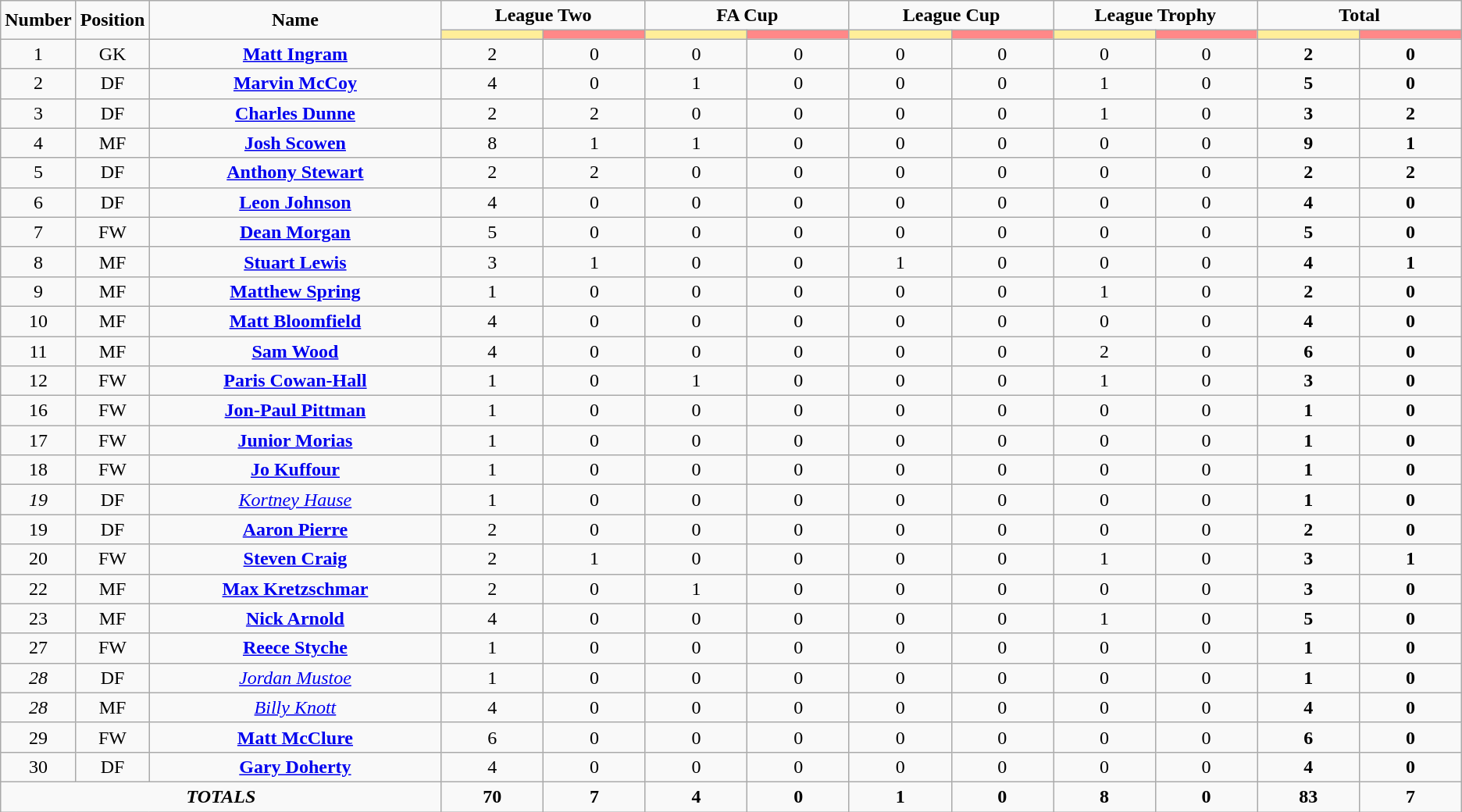<table class="wikitable" style="text-align:center;">
<tr style="text-align:center;">
<td rowspan="2"  style="width:5%; "><strong>Number</strong></td>
<td rowspan="2"  style="width:5%; "><strong>Position</strong></td>
<td rowspan="2"  style="width:20%; "><strong>Name</strong></td>
<td colspan="2"><strong>League Two</strong></td>
<td colspan="2"><strong>FA Cup</strong></td>
<td colspan="2"><strong>League Cup</strong></td>
<td colspan="2"><strong>League Trophy</strong></td>
<td colspan="2"><strong>Total</strong></td>
</tr>
<tr>
<th style="width:60px; background:#fe9;"></th>
<th style="width:60px; background:#ff8888;"></th>
<th style="width:60px; background:#fe9;"></th>
<th style="width:60px; background:#ff8888;"></th>
<th style="width:60px; background:#fe9;"></th>
<th style="width:60px; background:#ff8888;"></th>
<th style="width:60px; background:#fe9;"></th>
<th style="width:60px; background:#ff8888;"></th>
<th style="width:60px; background:#fe9;"></th>
<th style="width:60px; background:#ff8888;"></th>
</tr>
<tr>
<td>1</td>
<td>GK</td>
<td><strong><a href='#'>Matt Ingram</a></strong></td>
<td>2</td>
<td>0</td>
<td>0</td>
<td>0</td>
<td>0</td>
<td>0</td>
<td>0</td>
<td>0</td>
<td><strong>2</strong></td>
<td><strong>0</strong></td>
</tr>
<tr>
<td>2</td>
<td>DF</td>
<td><strong><a href='#'>Marvin McCoy</a></strong></td>
<td>4</td>
<td>0</td>
<td>1</td>
<td>0</td>
<td>0</td>
<td>0</td>
<td>1</td>
<td>0</td>
<td><strong>5</strong></td>
<td><strong>0</strong></td>
</tr>
<tr>
<td>3</td>
<td>DF</td>
<td><strong><a href='#'>Charles Dunne</a></strong></td>
<td>2</td>
<td>2</td>
<td>0</td>
<td>0</td>
<td>0</td>
<td>0</td>
<td>1</td>
<td>0</td>
<td><strong>3</strong></td>
<td><strong>2</strong></td>
</tr>
<tr>
<td>4</td>
<td>MF</td>
<td><strong><a href='#'>Josh Scowen</a></strong></td>
<td>8</td>
<td>1</td>
<td>1</td>
<td>0</td>
<td>0</td>
<td>0</td>
<td>0</td>
<td>0</td>
<td><strong>9</strong></td>
<td><strong>1</strong></td>
</tr>
<tr>
<td>5</td>
<td>DF</td>
<td><strong><a href='#'>Anthony Stewart</a></strong></td>
<td>2</td>
<td>2</td>
<td>0</td>
<td>0</td>
<td>0</td>
<td>0</td>
<td>0</td>
<td>0</td>
<td><strong>2</strong></td>
<td><strong>2</strong></td>
</tr>
<tr>
<td>6</td>
<td>DF</td>
<td><strong><a href='#'>Leon Johnson</a></strong></td>
<td>4</td>
<td>0</td>
<td>0</td>
<td>0</td>
<td>0</td>
<td>0</td>
<td>0</td>
<td>0</td>
<td><strong>4</strong></td>
<td><strong>0</strong></td>
</tr>
<tr>
<td>7</td>
<td>FW</td>
<td><strong><a href='#'>Dean Morgan</a></strong></td>
<td>5</td>
<td>0</td>
<td>0</td>
<td>0</td>
<td>0</td>
<td>0</td>
<td>0</td>
<td>0</td>
<td><strong>5</strong></td>
<td><strong>0</strong></td>
</tr>
<tr>
<td>8</td>
<td>MF</td>
<td><strong><a href='#'>Stuart Lewis</a></strong></td>
<td>3</td>
<td>1</td>
<td>0</td>
<td>0</td>
<td>1</td>
<td>0</td>
<td>0</td>
<td>0</td>
<td><strong>4</strong></td>
<td><strong>1</strong></td>
</tr>
<tr>
<td>9</td>
<td>MF</td>
<td><strong><a href='#'>Matthew Spring</a></strong></td>
<td>1</td>
<td>0</td>
<td>0</td>
<td>0</td>
<td>0</td>
<td>0</td>
<td>1</td>
<td>0</td>
<td><strong>2</strong></td>
<td><strong>0</strong></td>
</tr>
<tr>
<td>10</td>
<td>MF</td>
<td><strong><a href='#'>Matt Bloomfield</a></strong></td>
<td>4</td>
<td>0</td>
<td>0</td>
<td>0</td>
<td>0</td>
<td>0</td>
<td>0</td>
<td>0</td>
<td><strong>4</strong></td>
<td><strong>0</strong></td>
</tr>
<tr>
<td>11</td>
<td>MF</td>
<td><strong><a href='#'>Sam Wood</a></strong></td>
<td>4</td>
<td>0</td>
<td>0</td>
<td>0</td>
<td>0</td>
<td>0</td>
<td>2</td>
<td>0</td>
<td><strong>6</strong></td>
<td><strong>0</strong></td>
</tr>
<tr>
<td>12</td>
<td>FW</td>
<td><strong><a href='#'>Paris Cowan-Hall</a></strong></td>
<td>1</td>
<td>0</td>
<td>1</td>
<td>0</td>
<td>0</td>
<td>0</td>
<td>1</td>
<td>0</td>
<td><strong>3</strong></td>
<td><strong>0</strong></td>
</tr>
<tr>
<td>16</td>
<td>FW</td>
<td><strong><a href='#'>Jon-Paul Pittman</a></strong></td>
<td>1</td>
<td>0</td>
<td>0</td>
<td>0</td>
<td>0</td>
<td>0</td>
<td>0</td>
<td>0</td>
<td><strong>1</strong></td>
<td><strong>0</strong></td>
</tr>
<tr>
<td>17</td>
<td>FW</td>
<td><strong><a href='#'>Junior Morias</a></strong></td>
<td>1</td>
<td>0</td>
<td>0</td>
<td>0</td>
<td>0</td>
<td>0</td>
<td>0</td>
<td>0</td>
<td><strong>1</strong></td>
<td><strong>0</strong></td>
</tr>
<tr>
<td>18</td>
<td>FW</td>
<td><strong><a href='#'>Jo Kuffour</a></strong></td>
<td>1</td>
<td>0</td>
<td>0</td>
<td>0</td>
<td>0</td>
<td>0</td>
<td>0</td>
<td>0</td>
<td><strong>1</strong></td>
<td><strong>0</strong></td>
</tr>
<tr>
<td><em>19</em></td>
<td>DF</td>
<td><em><a href='#'>Kortney Hause</a></em></td>
<td>1</td>
<td>0</td>
<td>0</td>
<td>0</td>
<td>0</td>
<td>0</td>
<td>0</td>
<td>0</td>
<td><strong>1</strong></td>
<td><strong>0</strong></td>
</tr>
<tr>
<td>19</td>
<td>DF</td>
<td><strong><a href='#'>Aaron Pierre</a></strong></td>
<td>2</td>
<td>0</td>
<td>0</td>
<td>0</td>
<td>0</td>
<td>0</td>
<td>0</td>
<td>0</td>
<td><strong>2</strong></td>
<td><strong>0</strong></td>
</tr>
<tr>
<td>20</td>
<td>FW</td>
<td><strong><a href='#'>Steven Craig</a></strong></td>
<td>2</td>
<td>1</td>
<td>0</td>
<td>0</td>
<td>0</td>
<td>0</td>
<td>1</td>
<td>0</td>
<td><strong>3</strong></td>
<td><strong>1</strong></td>
</tr>
<tr>
<td>22</td>
<td>MF</td>
<td><strong><a href='#'>Max Kretzschmar</a></strong></td>
<td>2</td>
<td>0</td>
<td>1</td>
<td>0</td>
<td>0</td>
<td>0</td>
<td>0</td>
<td>0</td>
<td><strong>3</strong></td>
<td><strong>0</strong></td>
</tr>
<tr>
<td>23</td>
<td>MF</td>
<td><strong><a href='#'>Nick Arnold</a></strong></td>
<td>4</td>
<td>0</td>
<td>0</td>
<td>0</td>
<td>0</td>
<td>0</td>
<td>1</td>
<td>0</td>
<td><strong>5</strong></td>
<td><strong>0</strong></td>
</tr>
<tr>
<td>27</td>
<td>FW</td>
<td><strong><a href='#'>Reece Styche</a></strong></td>
<td>1</td>
<td>0</td>
<td>0</td>
<td>0</td>
<td>0</td>
<td>0</td>
<td>0</td>
<td>0</td>
<td><strong>1</strong></td>
<td><strong>0</strong></td>
</tr>
<tr>
<td><em>28</em></td>
<td>DF</td>
<td><em><a href='#'>Jordan Mustoe</a></em></td>
<td>1</td>
<td>0</td>
<td>0</td>
<td>0</td>
<td>0</td>
<td>0</td>
<td>0</td>
<td>0</td>
<td><strong>1</strong></td>
<td><strong>0</strong></td>
</tr>
<tr>
<td><em>28</em></td>
<td>MF</td>
<td><em><a href='#'>Billy Knott</a></em></td>
<td>4</td>
<td>0</td>
<td>0</td>
<td>0</td>
<td>0</td>
<td>0</td>
<td>0</td>
<td>0</td>
<td><strong>4</strong></td>
<td><strong>0</strong></td>
</tr>
<tr>
<td>29</td>
<td>FW</td>
<td><strong><a href='#'>Matt McClure</a></strong></td>
<td>6</td>
<td>0</td>
<td>0</td>
<td>0</td>
<td>0</td>
<td>0</td>
<td>0</td>
<td>0</td>
<td><strong>6</strong></td>
<td><strong>0</strong></td>
</tr>
<tr>
<td>30</td>
<td>DF</td>
<td><strong><a href='#'>Gary Doherty</a></strong></td>
<td>4</td>
<td>0</td>
<td>0</td>
<td>0</td>
<td>0</td>
<td>0</td>
<td>0</td>
<td>0</td>
<td><strong>4</strong></td>
<td><strong>0</strong></td>
</tr>
<tr>
<td colspan="3"><strong><em>TOTALS</em></strong></td>
<td><strong>70</strong></td>
<td><strong>7</strong></td>
<td><strong>4</strong></td>
<td><strong>0</strong></td>
<td><strong>1</strong></td>
<td><strong>0</strong></td>
<td><strong>8</strong></td>
<td><strong>0</strong></td>
<td><strong>83</strong></td>
<td><strong>7</strong></td>
</tr>
</table>
